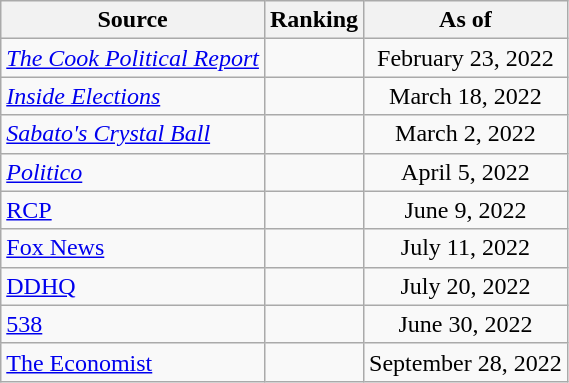<table class="wikitable" style="text-align:center">
<tr>
<th>Source</th>
<th>Ranking</th>
<th>As of</th>
</tr>
<tr>
<td align=left><em><a href='#'>The Cook Political Report</a></em></td>
<td></td>
<td>February 23, 2022</td>
</tr>
<tr>
<td align=left><em><a href='#'>Inside Elections</a></em></td>
<td></td>
<td>March 18, 2022</td>
</tr>
<tr>
<td align=left><em><a href='#'>Sabato's Crystal Ball</a></em></td>
<td></td>
<td>March 2, 2022</td>
</tr>
<tr>
<td align=left><em><a href='#'>Politico</a></em></td>
<td></td>
<td>April 5, 2022</td>
</tr>
<tr>
<td align="left"><a href='#'>RCP</a></td>
<td></td>
<td>June 9, 2022</td>
</tr>
<tr>
<td align=left><a href='#'>Fox News</a></td>
<td></td>
<td>July 11, 2022</td>
</tr>
<tr>
<td align="left"><a href='#'>DDHQ</a></td>
<td></td>
<td>July 20, 2022</td>
</tr>
<tr>
<td align="left"><a href='#'>538</a></td>
<td></td>
<td>June 30, 2022</td>
</tr>
<tr>
<td align="left"><a href='#'>The Economist</a></td>
<td></td>
<td>September 28, 2022</td>
</tr>
</table>
